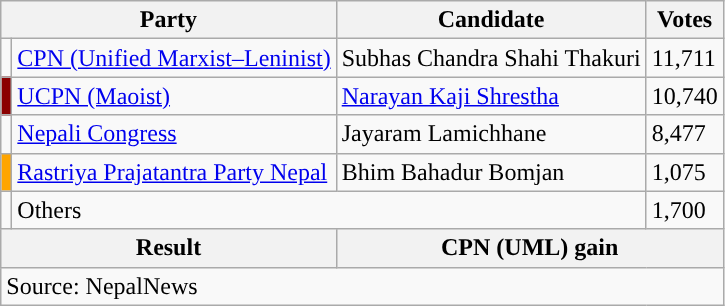<table class="wikitable">
<tr>
<th colspan="2">Party</th>
<th>Candidate</th>
<th>Votes</th>
</tr>
<tr>
<td style="background-color:"></td>
<td><a href='#'>CPN (Unified Marxist–Leninist)</a></td>
<td>Subhas Chandra Shahi Thakuri</td>
<td>11,711</td>
</tr>
<tr>
<td style="background-color:darkred"></td>
<td><a href='#'>UCPN (Maoist)</a></td>
<td><a href='#'>Narayan Kaji Shrestha</a></td>
<td>10,740</td>
</tr>
<tr>
<td style="background-color:"></td>
<td><a href='#'>Nepali Congress</a></td>
<td>Jayaram Lamichhane</td>
<td>8,477</td>
</tr>
<tr>
<td style="background-color:orange"></td>
<td><a href='#'>Rastriya Prajatantra Party Nepal</a></td>
<td>Bhim Bahadur Bomjan</td>
<td>1,075</td>
</tr>
<tr>
<td></td>
<td colspan="2">Others</td>
<td>1,700</td>
</tr>
<tr>
<th colspan="2">Result</th>
<th colspan="2">CPN (UML) gain</th>
</tr>
<tr>
<td colspan="4">Source: NepalNews</td>
</tr>
</table>
